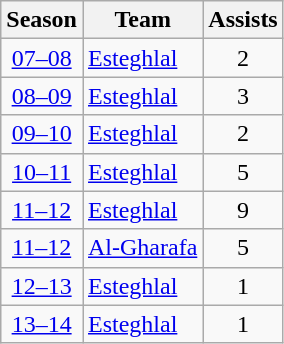<table class="wikitable" style="text-align: center;">
<tr>
<th>Season</th>
<th>Team</th>
<th>Assists</th>
</tr>
<tr>
<td><a href='#'>07–08</a></td>
<td align="left"><a href='#'>Esteghlal</a></td>
<td>2</td>
</tr>
<tr>
<td><a href='#'>08–09</a></td>
<td align="left"><a href='#'>Esteghlal</a></td>
<td>3</td>
</tr>
<tr>
<td><a href='#'>09–10</a></td>
<td align="left"><a href='#'>Esteghlal</a></td>
<td>2</td>
</tr>
<tr>
<td><a href='#'>10–11</a></td>
<td align="left"><a href='#'>Esteghlal</a></td>
<td>5</td>
</tr>
<tr>
<td><a href='#'>11–12</a></td>
<td align="left"><a href='#'>Esteghlal</a></td>
<td>9</td>
</tr>
<tr>
<td><a href='#'>11–12</a></td>
<td align="left"><a href='#'>Al-Gharafa</a></td>
<td>5</td>
</tr>
<tr>
<td><a href='#'>12–13</a></td>
<td align="left"><a href='#'>Esteghlal</a></td>
<td>1</td>
</tr>
<tr>
<td><a href='#'>13–14</a></td>
<td align="left"><a href='#'>Esteghlal</a></td>
<td>1</td>
</tr>
</table>
